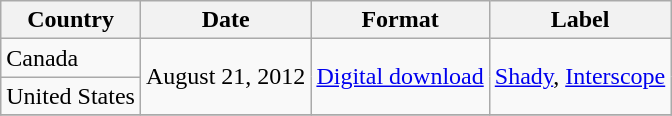<table class="wikitable">
<tr>
<th>Country</th>
<th>Date</th>
<th>Format</th>
<th>Label</th>
</tr>
<tr>
<td>Canada</td>
<td rowspan="2">August 21, 2012</td>
<td rowspan="2"><a href='#'>Digital download</a></td>
<td rowspan="2"><a href='#'>Shady</a>, <a href='#'>Interscope</a></td>
</tr>
<tr>
<td>United States</td>
</tr>
<tr>
</tr>
</table>
